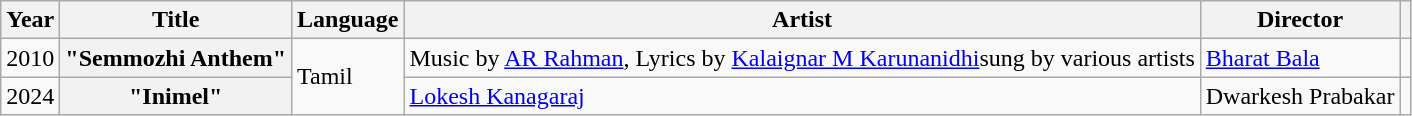<table class="wikitable plainrowheaders sortable">
<tr>
<th scope="col">Year</th>
<th scope="col">Title</th>
<th>Language</th>
<th scope="col">Artist</th>
<th scope="col">Director</th>
<th scope="col" class="unsortable"></th>
</tr>
<tr>
<td>2010</td>
<th scope="row">"Semmozhi Anthem"</th>
<td rowspan="2">Tamil</td>
<td>Music by <a href='#'>AR Rahman</a>, Lyrics by <a href='#'>Kalaignar M Karunanidhi</a>sung by various artists</td>
<td><a href='#'>Bharat Bala</a></td>
<td></td>
</tr>
<tr>
<td>2024</td>
<th scope="row">"Inimel"</th>
<td><a href='#'>Lokesh Kanagaraj</a></td>
<td>Dwarkesh Prabakar</td>
<td></td>
</tr>
</table>
